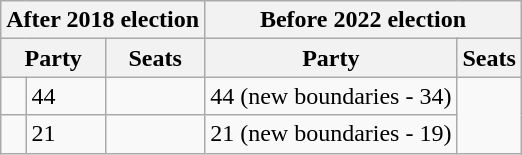<table class="wikitable">
<tr>
<th colspan="3">After 2018 election</th>
<th colspan="3">Before 2022 election</th>
</tr>
<tr>
<th colspan="2">Party</th>
<th>Seats</th>
<th colspan="2">Party</th>
<th>Seats</th>
</tr>
<tr>
<td></td>
<td>44</td>
<td></td>
<td>44    (new boundaries - 34)</td>
</tr>
<tr>
<td></td>
<td>21</td>
<td></td>
<td>21    (new boundaries - 19)</td>
</tr>
</table>
